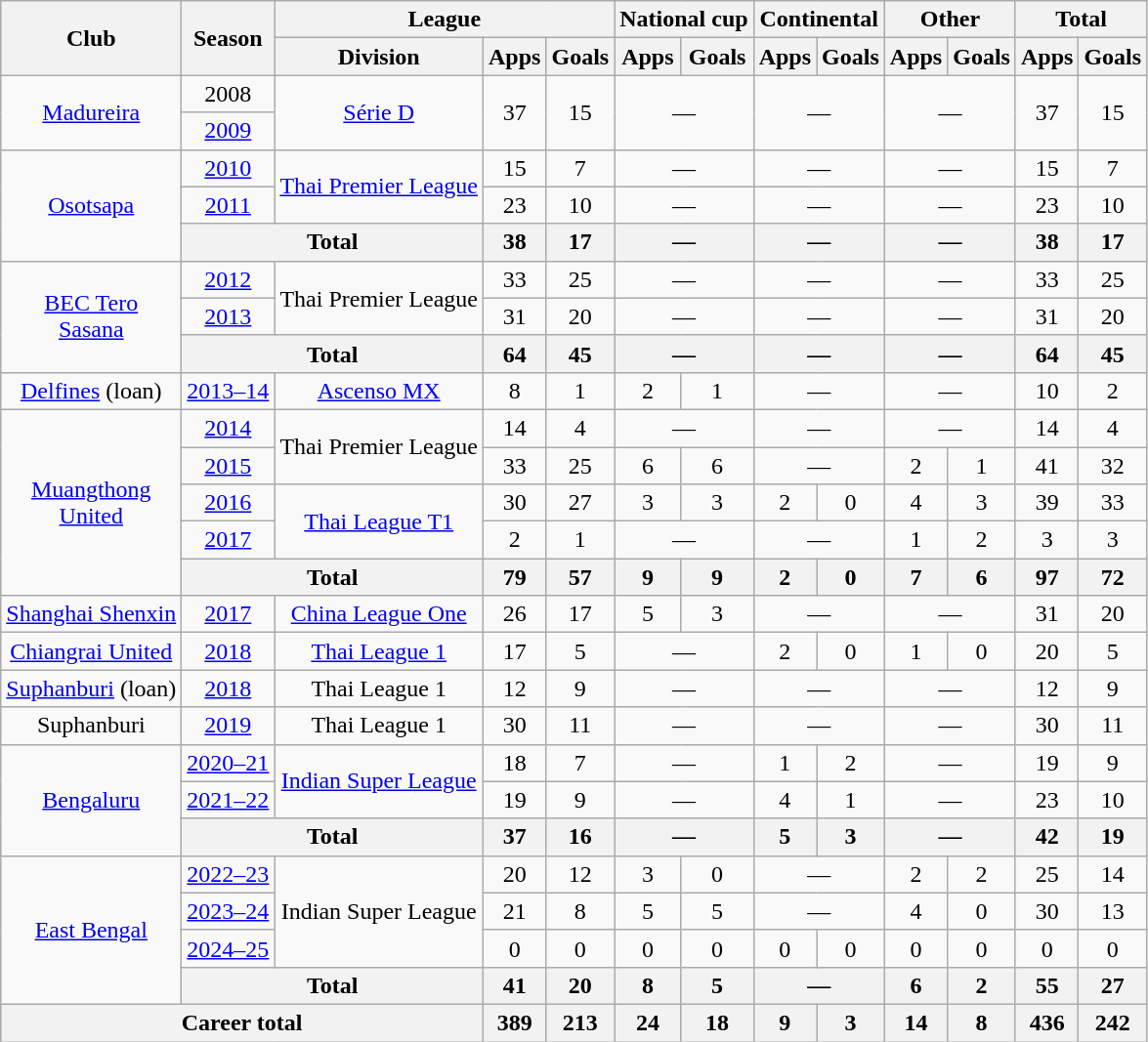<table class="wikitable" style="text-align:center;">
<tr>
<th rowspan="2">Club</th>
<th rowspan="2">Season</th>
<th colspan="3">League</th>
<th colspan="2">National cup</th>
<th colspan="2">Continental</th>
<th colspan="2">Other</th>
<th colspan="2">Total</th>
</tr>
<tr>
<th>Division</th>
<th>Apps</th>
<th>Goals</th>
<th>Apps</th>
<th>Goals</th>
<th>Apps</th>
<th>Goals</th>
<th>Apps</th>
<th>Goals</th>
<th>Apps</th>
<th>Goals</th>
</tr>
<tr>
<td rowspan="2"><a href='#'>Madureira</a></td>
<td>2008</td>
<td rowspan="2"><a href='#'>Série D</a></td>
<td rowspan="2">37</td>
<td rowspan="2">15</td>
<td rowspan="2" colspan="2">—</td>
<td rowspan="2" colspan="2">—</td>
<td rowspan="2" colspan="2">—</td>
<td rowspan="2">37</td>
<td rowspan="2">15</td>
</tr>
<tr>
<td><a href='#'>2009</a></td>
</tr>
<tr>
<td rowspan="3"><a href='#'>Osotsapa</a></td>
<td><a href='#'>2010</a></td>
<td rowspan="2"><a href='#'>Thai Premier League</a></td>
<td>15</td>
<td>7</td>
<td colspan="2">—</td>
<td colspan="2">—</td>
<td colspan="2">—</td>
<td>15</td>
<td>7</td>
</tr>
<tr>
<td><a href='#'>2011</a></td>
<td>23</td>
<td>10</td>
<td colspan="2">—</td>
<td colspan="2">—</td>
<td colspan="2">—</td>
<td>23</td>
<td>10</td>
</tr>
<tr>
<th colspan="2">Total</th>
<th>38</th>
<th>17</th>
<th colspan="2">—</th>
<th colspan="2">—</th>
<th colspan="2">—</th>
<th>38</th>
<th>17</th>
</tr>
<tr>
<td rowspan="3"><a href='#'>BEC Tero <br>Sasana</a></td>
<td><a href='#'>2012</a></td>
<td rowspan="2">Thai Premier League</td>
<td>33</td>
<td>25</td>
<td colspan="2">—</td>
<td colspan="2">—</td>
<td colspan="2">—</td>
<td>33</td>
<td>25</td>
</tr>
<tr>
<td><a href='#'>2013</a></td>
<td>31</td>
<td>20</td>
<td colspan="2">—</td>
<td colspan="2">—</td>
<td colspan="2">—</td>
<td>31</td>
<td>20</td>
</tr>
<tr>
<th colspan="2">Total</th>
<th>64</th>
<th>45</th>
<th colspan="2">—</th>
<th colspan="2">—</th>
<th colspan="2">—</th>
<th>64</th>
<th>45</th>
</tr>
<tr>
<td><a href='#'>Delfines</a> (loan)</td>
<td><a href='#'>2013–14</a></td>
<td><a href='#'>Ascenso MX</a></td>
<td>8</td>
<td>1</td>
<td>2</td>
<td>1</td>
<td colspan="2">—</td>
<td colspan="2">—</td>
<td>10</td>
<td>2</td>
</tr>
<tr>
<td rowspan="5"><a href='#'>Muangthong <br>United</a></td>
<td><a href='#'>2014</a></td>
<td rowspan="2">Thai Premier League</td>
<td>14</td>
<td>4</td>
<td colspan="2">—</td>
<td colspan="2">—</td>
<td colspan="2">—</td>
<td>14</td>
<td>4</td>
</tr>
<tr>
<td><a href='#'>2015</a></td>
<td>33</td>
<td>25</td>
<td>6</td>
<td>6</td>
<td colspan="2">—</td>
<td>2</td>
<td>1</td>
<td>41</td>
<td>32</td>
</tr>
<tr>
<td><a href='#'>2016</a></td>
<td rowspan="2"><a href='#'>Thai League T1</a></td>
<td>30</td>
<td>27</td>
<td>3</td>
<td>3</td>
<td>2</td>
<td>0</td>
<td>4</td>
<td>3</td>
<td>39</td>
<td>33</td>
</tr>
<tr>
<td><a href='#'>2017</a></td>
<td>2</td>
<td>1</td>
<td colspan="2">—</td>
<td colspan="2">—</td>
<td>1</td>
<td>2</td>
<td>3</td>
<td>3</td>
</tr>
<tr>
<th colspan="2">Total</th>
<th>79</th>
<th>57</th>
<th>9</th>
<th>9</th>
<th>2</th>
<th>0</th>
<th>7</th>
<th>6</th>
<th>97</th>
<th>72</th>
</tr>
<tr>
<td><a href='#'>Shanghai Shenxin</a></td>
<td><a href='#'>2017</a></td>
<td><a href='#'>China League One</a></td>
<td>26</td>
<td>17</td>
<td>5</td>
<td>3</td>
<td colspan="2">—</td>
<td colspan="2">—</td>
<td>31</td>
<td>20</td>
</tr>
<tr>
<td><a href='#'>Chiangrai United</a></td>
<td><a href='#'>2018</a></td>
<td><a href='#'>Thai League 1</a></td>
<td>17</td>
<td>5</td>
<td colspan="2">—</td>
<td>2</td>
<td>0</td>
<td>1</td>
<td>0</td>
<td>20</td>
<td>5</td>
</tr>
<tr>
<td><a href='#'>Suphanburi</a> (loan)</td>
<td><a href='#'>2018</a></td>
<td>Thai League 1</td>
<td>12</td>
<td>9</td>
<td colspan="2">—</td>
<td colspan="2">—</td>
<td colspan="2">—</td>
<td>12</td>
<td>9</td>
</tr>
<tr>
<td>Suphanburi</td>
<td><a href='#'>2019</a></td>
<td>Thai League 1</td>
<td>30</td>
<td>11</td>
<td colspan="2">—</td>
<td colspan="2">—</td>
<td colspan="2">—</td>
<td>30</td>
<td>11</td>
</tr>
<tr>
<td rowspan="3"><a href='#'>Bengaluru</a></td>
<td><a href='#'>2020–21</a></td>
<td rowspan="2"><a href='#'>Indian Super League</a></td>
<td>18</td>
<td>7</td>
<td colspan="2">—</td>
<td>1</td>
<td>2</td>
<td colspan="2">—</td>
<td>19</td>
<td>9</td>
</tr>
<tr>
<td><a href='#'>2021–22</a></td>
<td>19</td>
<td>9</td>
<td colspan="2">—</td>
<td>4</td>
<td>1</td>
<td colspan="2">—</td>
<td>23</td>
<td>10</td>
</tr>
<tr>
<th colspan="2">Total</th>
<th>37</th>
<th>16</th>
<th colspan="2">—</th>
<th>5</th>
<th>3</th>
<th colspan="2">—</th>
<th>42</th>
<th>19</th>
</tr>
<tr>
<td rowspan="4"><a href='#'>East Bengal</a></td>
<td><a href='#'>2022–23</a></td>
<td rowspan="3">Indian Super League</td>
<td>20</td>
<td>12</td>
<td>3</td>
<td>0</td>
<td colspan="2">—</td>
<td>2</td>
<td>2</td>
<td>25</td>
<td>14</td>
</tr>
<tr>
<td><a href='#'>2023–24</a></td>
<td>21</td>
<td>8</td>
<td>5</td>
<td>5</td>
<td colspan="2">—</td>
<td>4</td>
<td>0</td>
<td>30</td>
<td>13</td>
</tr>
<tr>
<td><a href='#'>2024–25</a></td>
<td>0</td>
<td>0</td>
<td>0</td>
<td>0</td>
<td>0</td>
<td>0</td>
<td>0</td>
<td>0</td>
<td>0</td>
<td>0</td>
</tr>
<tr>
<th colspan="2">Total</th>
<th>41</th>
<th>20</th>
<th>8</th>
<th>5</th>
<th colspan="2">—</th>
<th>6</th>
<th>2</th>
<th>55</th>
<th>27</th>
</tr>
<tr>
<th colspan="3">Career total</th>
<th>389</th>
<th>213</th>
<th>24</th>
<th>18</th>
<th>9</th>
<th>3</th>
<th>14</th>
<th>8</th>
<th>436</th>
<th>242</th>
</tr>
</table>
